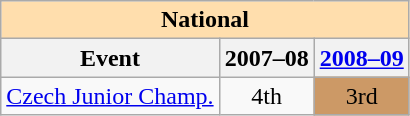<table class="wikitable" style="text-align:center">
<tr>
<th style="background-color: #ffdead; " colspan=3 align=center>National</th>
</tr>
<tr>
<th>Event</th>
<th>2007–08</th>
<th><a href='#'>2008–09</a></th>
</tr>
<tr>
<td align=left><a href='#'>Czech Junior Champ.</a></td>
<td>4th</td>
<td bgcolor=cc9966>3rd</td>
</tr>
</table>
